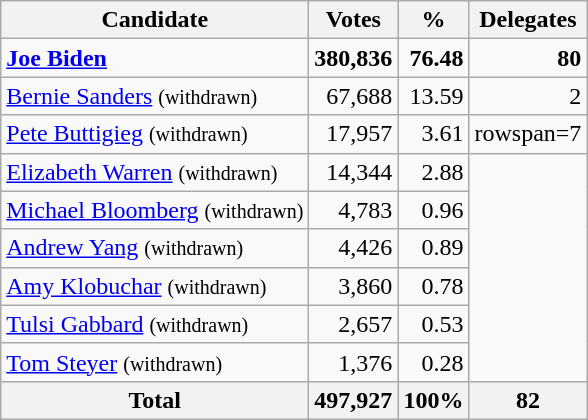<table class="wikitable sortable" style="text-align:right;">
<tr>
<th>Candidate</th>
<th>Votes</th>
<th>%</th>
<th>Delegates</th>
</tr>
<tr>
<td style="text-align:left;" data-sort-value="Biden, Joe"><strong><a href='#'>Joe Biden</a></strong></td>
<td><strong>380,836</strong></td>
<td><strong>76.48</strong></td>
<td><strong>80</strong></td>
</tr>
<tr>
<td style="text-align:left;" data-sort-value="Sanders, Bernie"><a href='#'>Bernie Sanders</a> <small>(withdrawn)</small></td>
<td>67,688</td>
<td>13.59</td>
<td>2</td>
</tr>
<tr>
<td style="text-align:left;" data-sort-value="Buttigieg, Pete"><a href='#'>Pete Buttigieg</a> <small>(withdrawn)</small></td>
<td>17,957</td>
<td>3.61</td>
<td>rowspan=7 </td>
</tr>
<tr>
<td style="text-align:left;" data-sort-value="Warren, Elizabeth"><a href='#'>Elizabeth Warren</a> <small>(withdrawn)</small></td>
<td>14,344</td>
<td>2.88</td>
</tr>
<tr>
<td style="text-align:left;" data-sort-value="Bloomberg, Michael"><a href='#'>Michael Bloomberg</a> <small>(withdrawn)</small></td>
<td>4,783</td>
<td>0.96</td>
</tr>
<tr>
<td style="text-align:left;" data-sort-value="Yang, Andrew"><a href='#'>Andrew Yang</a> <small>(withdrawn)</small></td>
<td>4,426</td>
<td>0.89</td>
</tr>
<tr>
<td style="text-align:left;" data-sort-value="Klobuchar, Amy"><a href='#'>Amy Klobuchar</a> <small>(withdrawn)</small></td>
<td>3,860</td>
<td>0.78</td>
</tr>
<tr>
<td style="text-align:left;" data-sort-value="Gabbard, Tulsi"><a href='#'>Tulsi Gabbard</a> <small>(withdrawn)</small></td>
<td>2,657</td>
<td>0.53</td>
</tr>
<tr>
<td style="text-align:left;" data-sort-value="Steyer, Tom"><a href='#'>Tom Steyer</a> <small>(withdrawn)</small></td>
<td>1,376</td>
<td>0.28</td>
</tr>
<tr>
<th>Total</th>
<th>497,927</th>
<th>100%</th>
<th>82</th>
</tr>
</table>
